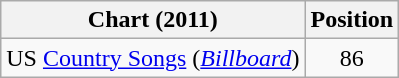<table class="wikitable sortable">
<tr>
<th scope="col">Chart (2011)</th>
<th scope="col">Position</th>
</tr>
<tr>
<td>US <a href='#'>Country Songs</a> (<em><a href='#'>Billboard</a></em>)</td>
<td align="center">86</td>
</tr>
</table>
